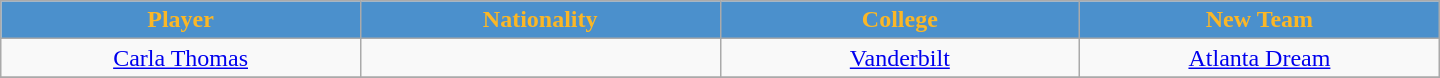<table class="wikitable" style="text-align:center; width:60em">
<tr>
<th style="background:#4b90cc; color:#Fbb726" width="10%">Player</th>
<th style="background:#4b90cc; color:#Fbb726" width="10%">Nationality</th>
<th style="background:#4b90cc; color:#Fbb726" width="10%">College</th>
<th style="background:#4b90cc; color:#Fbb726" width="10%">New Team</th>
</tr>
<tr>
<td><a href='#'>Carla Thomas</a></td>
<td></td>
<td><a href='#'>Vanderbilt</a></td>
<td><a href='#'>Atlanta Dream</a></td>
</tr>
<tr>
</tr>
</table>
